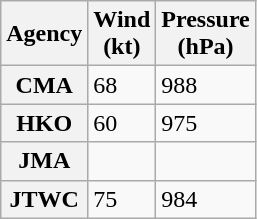<table class="wikitable floatleft">
<tr>
<th>Agency</th>
<th>Wind<br>(kt)</th>
<th>Pressure<br>(hPa)</th>
</tr>
<tr>
<th>CMA</th>
<td>68</td>
<td>988</td>
</tr>
<tr>
<th>HKO</th>
<td>60</td>
<td>975</td>
</tr>
<tr>
<th>JMA</th>
<td></td>
<td></td>
</tr>
<tr>
<th>JTWC</th>
<td>75</td>
<td>984</td>
</tr>
</table>
